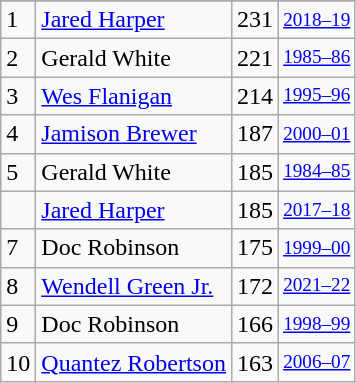<table class="wikitable">
<tr>
</tr>
<tr>
<td>1</td>
<td><a href='#'>Jared Harper</a></td>
<td>231</td>
<td style="font-size:80%;"><a href='#'>2018–19</a></td>
</tr>
<tr>
<td>2</td>
<td>Gerald White</td>
<td>221</td>
<td style="font-size:80%;"><a href='#'>1985–86</a></td>
</tr>
<tr>
<td>3</td>
<td><a href='#'>Wes Flanigan</a></td>
<td>214</td>
<td style="font-size:80%;"><a href='#'>1995–96</a></td>
</tr>
<tr>
<td>4</td>
<td><a href='#'>Jamison Brewer</a></td>
<td>187</td>
<td style="font-size:80%;"><a href='#'>2000–01</a></td>
</tr>
<tr>
<td>5</td>
<td>Gerald White</td>
<td>185</td>
<td style="font-size:80%;"><a href='#'>1984–85</a></td>
</tr>
<tr>
<td></td>
<td><a href='#'>Jared Harper</a></td>
<td>185</td>
<td style="font-size:80%;"><a href='#'>2017–18</a></td>
</tr>
<tr>
<td>7</td>
<td>Doc Robinson</td>
<td>175</td>
<td style="font-size:80%;"><a href='#'>1999–00</a></td>
</tr>
<tr>
<td>8</td>
<td><a href='#'>Wendell Green Jr.</a></td>
<td>172</td>
<td style="font-size:80%;"><a href='#'>2021–22</a></td>
</tr>
<tr>
<td>9</td>
<td>Doc Robinson</td>
<td>166</td>
<td style="font-size:80%;"><a href='#'>1998–99</a></td>
</tr>
<tr>
<td>10</td>
<td><a href='#'>Quantez Robertson</a></td>
<td>163</td>
<td style="font-size:80%;"><a href='#'>2006–07</a></td>
</tr>
</table>
